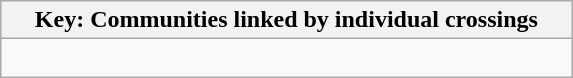<table class="wikitable">
<tr>
<th width=90%>Key: Communities linked by individual crossings</th>
</tr>
<tr>
<td><br></td>
</tr>
</table>
